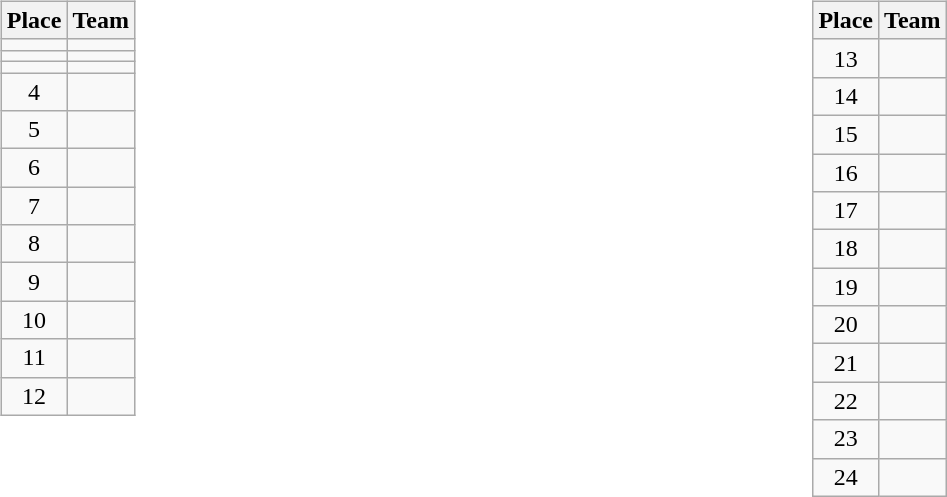<table>
<tr>
<td valign=top width=10%><br><table class=wikitable>
<tr>
<th>Place</th>
<th>Team</th>
</tr>
<tr>
<td align=center></td>
<td></td>
</tr>
<tr>
<td align=center></td>
<td></td>
</tr>
<tr>
<td align=center></td>
<td></td>
</tr>
<tr>
<td align=center>4</td>
<td></td>
</tr>
<tr>
<td align=center>5</td>
<td></td>
</tr>
<tr>
<td align=center>6</td>
<td></td>
</tr>
<tr>
<td align=center>7</td>
<td></td>
</tr>
<tr>
<td align=center>8</td>
<td></td>
</tr>
<tr>
<td align=center>9</td>
<td></td>
</tr>
<tr>
<td align=center>10</td>
<td></td>
</tr>
<tr>
<td align=center>11</td>
<td></td>
</tr>
<tr>
<td align=center>12</td>
<td></td>
</tr>
</table>
</td>
<td valign=top width=10%><br><table class=wikitable>
<tr>
<th>Place</th>
<th>Team</th>
</tr>
<tr>
<td align=center>13</td>
<td></td>
</tr>
<tr>
<td align=center>14</td>
<td></td>
</tr>
<tr>
<td align=center>15</td>
<td></td>
</tr>
<tr>
<td align=center>16</td>
<td></td>
</tr>
<tr>
<td align=center>17</td>
<td></td>
</tr>
<tr>
<td align=center>18</td>
<td></td>
</tr>
<tr>
<td align=center>19</td>
<td></td>
</tr>
<tr>
<td align=center>20</td>
<td></td>
</tr>
<tr>
<td align=center>21</td>
<td></td>
</tr>
<tr>
<td align=center>22</td>
<td></td>
</tr>
<tr>
<td align=center>23</td>
<td></td>
</tr>
<tr>
<td align=center>24</td>
<td></td>
</tr>
</table>
</td>
</tr>
</table>
